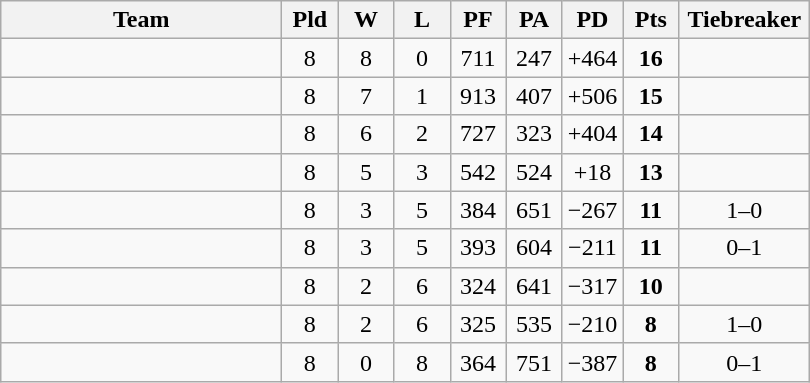<table class=wikitable style="text-align:center">
<tr>
<th width=180>Team</th>
<th width=30>Pld</th>
<th width=30>W</th>
<th width=30>L</th>
<th width=30>PF</th>
<th width=30>PA</th>
<th width=30>PD</th>
<th width=30>Pts</th>
<th width=80>Tiebreaker</th>
</tr>
<tr>
<td align="left"></td>
<td>8</td>
<td>8</td>
<td>0</td>
<td>711</td>
<td>247</td>
<td>+464</td>
<td><strong>16</strong></td>
<td></td>
</tr>
<tr>
<td align="left"></td>
<td>8</td>
<td>7</td>
<td>1</td>
<td>913</td>
<td>407</td>
<td>+506</td>
<td><strong>15</strong></td>
<td></td>
</tr>
<tr>
<td align="left"></td>
<td>8</td>
<td>6</td>
<td>2</td>
<td>727</td>
<td>323</td>
<td>+404</td>
<td><strong>14</strong></td>
<td></td>
</tr>
<tr>
<td align="left"></td>
<td>8</td>
<td>5</td>
<td>3</td>
<td>542</td>
<td>524</td>
<td>+18</td>
<td><strong>13</strong></td>
<td></td>
</tr>
<tr>
<td align="left"></td>
<td>8</td>
<td>3</td>
<td>5</td>
<td>384</td>
<td>651</td>
<td>−267</td>
<td><strong>11</strong></td>
<td>1–0</td>
</tr>
<tr>
<td align="left"></td>
<td>8</td>
<td>3</td>
<td>5</td>
<td>393</td>
<td>604</td>
<td>−211</td>
<td><strong>11</strong></td>
<td>0–1</td>
</tr>
<tr>
<td align="left"></td>
<td>8</td>
<td>2</td>
<td>6</td>
<td>324</td>
<td>641</td>
<td>−317</td>
<td><strong>10</strong></td>
<td></td>
</tr>
<tr>
<td align="left"></td>
<td>8</td>
<td>2</td>
<td>6</td>
<td>325</td>
<td>535</td>
<td>−210</td>
<td><strong>8</strong></td>
<td>1–0</td>
</tr>
<tr>
<td align="left"></td>
<td>8</td>
<td>0</td>
<td>8</td>
<td>364</td>
<td>751</td>
<td>−387</td>
<td><strong>8</strong></td>
<td>0–1</td>
</tr>
</table>
